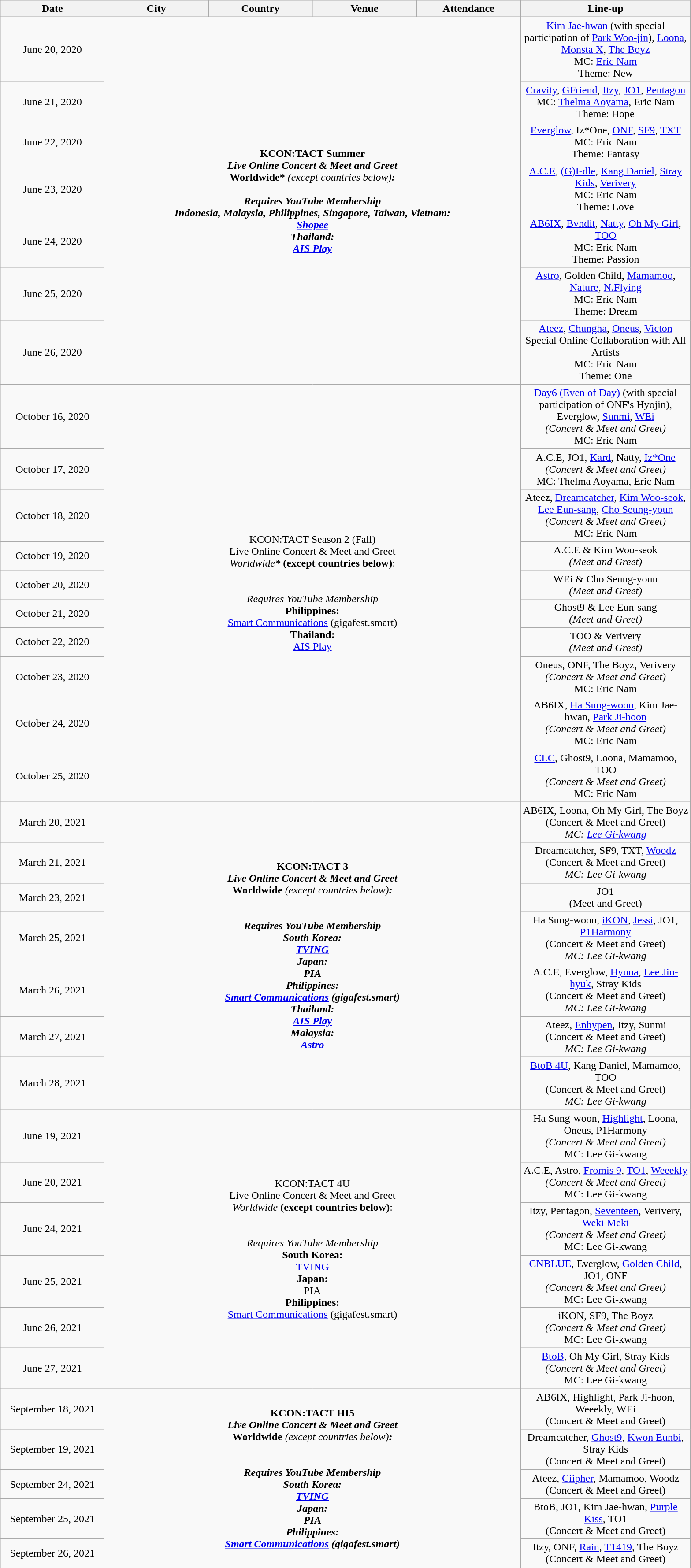<table class="wikitable" style="text-align:center;">
<tr>
<th style="width:150px;">Date</th>
<th style="width:150px;">City</th>
<th style="width:150px;">Country</th>
<th style="width:150px;">Venue</th>
<th style="width:150px;">Attendance</th>
<th style="width:250px;">Line-up</th>
</tr>
<tr>
<td>June 20, 2020</td>
<td colspan="4" rowspan="7"><strong>KCON:TACT Summer</strong> <br> <strong><em>Live Online Concert & Meet and Greet</em></strong><br><strong>Worldwide*</strong> <em>(except countries below)<strong><em>:<strong> <br>  <br></em>Requires YouTube Membership<em><br></strong>Indonesia, Malaysia, Philippines, Singapore, Taiwan, Vietnam:<strong> <br> <a href='#'>Shopee</a><br></strong>Thailand:<strong> <br> <a href='#'>AIS Play</a></td>
<td><a href='#'>Kim Jae-hwan</a> (with special participation of <a href='#'>Park Woo-jin</a>), <a href='#'>Loona</a>, <a href='#'>Monsta X</a>, <a href='#'>The Boyz</a> <br> MC: <a href='#'>Eric Nam</a> <br> Theme: New</td>
</tr>
<tr>
<td>June 21, 2020</td>
<td><a href='#'>Cravity</a>, <a href='#'>GFriend</a>, <a href='#'>Itzy</a>, <a href='#'>JO1</a>, <a href='#'>Pentagon</a> <br> MC: <a href='#'>Thelma Aoyama</a>, Eric Nam <br> Theme: Hope</td>
</tr>
<tr>
<td>June 22, 2020</td>
<td><a href='#'>Everglow</a>, Iz*One, <a href='#'>ONF</a>, <a href='#'>SF9</a>, <a href='#'>TXT</a> <br> MC: Eric Nam <br> Theme: Fantasy</td>
</tr>
<tr>
<td>June 23, 2020</td>
<td><a href='#'>A.C.E</a>, <a href='#'>(G)I-dle</a>, <a href='#'>Kang Daniel</a>, <a href='#'>Stray Kids</a>, <a href='#'>Verivery</a> <br> MC: Eric Nam <br> Theme: Love</td>
</tr>
<tr>
<td>June 24, 2020</td>
<td><a href='#'>AB6IX</a>, <a href='#'>Bvndit</a>, <a href='#'>Natty</a>, <a href='#'>Oh My Girl</a>, <a href='#'>TOO</a> <br> MC: Eric Nam <br> Theme: Passion</td>
</tr>
<tr>
<td>June 25, 2020</td>
<td><a href='#'>Astro</a>, Golden Child, <a href='#'>Mamamoo</a>, <a href='#'>Nature</a>, <a href='#'>N.Flying</a> <br> MC: Eric Nam <br> Theme: Dream</td>
</tr>
<tr>
<td>June 26, 2020</td>
<td><a href='#'>Ateez</a>, <a href='#'>Chungha</a>, <a href='#'>Oneus</a>, <a href='#'>Victon</a> <br> Special Online Collaboration with All Artists <br> MC: Eric Nam <br> Theme: One</td>
</tr>
<tr>
<td>October 16, 2020</td>
<td colspan="4" rowspan="10"></strong>KCON:TACT Season 2 (Fall)<strong> <br> </em></strong>Live Online Concert & Meet and Greet<strong><em><br></strong>Worldwide*<strong> </em>(except countries below)</em></strong>:</strong> <br>  <br>  <br><em>Requires YouTube Membership</em><br><strong>Philippines:</strong> <br> <a href='#'>Smart Communications</a> (gigafest.smart)<br><strong>Thailand:</strong> <br> <a href='#'>AIS Play</a></td>
<td><a href='#'>Day6 (Even of Day)</a> (with special participation of ONF's Hyojin), Everglow, <a href='#'>Sunmi</a>, <a href='#'>WEi</a> <br> <em>(Concert & Meet and Greet)</em> <br> MC: Eric Nam</td>
</tr>
<tr>
<td>October 17, 2020</td>
<td>A.C.E, JO1, <a href='#'>Kard</a>, Natty, <a href='#'>Iz*One</a> <br> <em>(Concert & Meet and Greet)</em> <br> MC: Thelma Aoyama, Eric Nam</td>
</tr>
<tr>
<td>October 18, 2020</td>
<td>Ateez, <a href='#'>Dreamcatcher</a>, <a href='#'>Kim Woo-seok</a>, <a href='#'>Lee Eun-sang</a>, <a href='#'>Cho Seung-youn</a> <br> <em>(Concert & Meet and Greet)</em> <br> MC: Eric Nam</td>
</tr>
<tr>
<td>October 19, 2020</td>
<td>A.C.E & Kim Woo-seok <br> <em>(Meet and Greet)</em></td>
</tr>
<tr>
<td>October 20, 2020</td>
<td>WEi & Cho Seung-youn <br> <em>(Meet and Greet)</em></td>
</tr>
<tr>
<td>October 21, 2020</td>
<td>Ghost9 & Lee Eun-sang <br> <em>(Meet and Greet)</em></td>
</tr>
<tr>
<td>October 22, 2020</td>
<td>TOO & Verivery <br> <em>(Meet and Greet)</em></td>
</tr>
<tr>
<td>October 23, 2020</td>
<td>Oneus, ONF, The Boyz, Verivery <br> <em>(Concert & Meet and Greet)</em> <br> MC: Eric Nam</td>
</tr>
<tr>
<td>October 24, 2020</td>
<td>AB6IX, <a href='#'>Ha Sung-woon</a>, Kim Jae-hwan, <a href='#'>Park Ji-hoon</a> <br> <em>(Concert & Meet and Greet)</em> <br> MC: Eric Nam</td>
</tr>
<tr>
<td>October 25, 2020</td>
<td><a href='#'>CLC</a>, Ghost9, Loona, Mamamoo, TOO <br> <em>(Concert & Meet and Greet)</em> <br> MC: Eric Nam</td>
</tr>
<tr>
<td>March 20, 2021</td>
<td colspan="4" rowspan="7"><strong>KCON:TACT 3</strong> <br> <strong><em>Live Online Concert & Meet and Greet</em></strong><br><strong>Worldwide</strong> <em>(except countries below)<strong><em>:<strong> <br>  <br>  <br></em>Requires YouTube Membership<em><br></strong>South Korea:<strong> <br> <a href='#'>TVING</a><br></strong>Japan:<strong> <br> PIA<br></strong>Philippines:<strong> <br> <a href='#'>Smart Communications</a> (gigafest.smart)<br></strong>Thailand:<strong> <br> <a href='#'>AIS Play</a><br></strong>Malaysia:<strong> <br> <a href='#'>Astro</a></td>
<td>AB6IX, Loona, Oh My Girl, The Boyz <br> </em>(Concert & Meet and Greet)<em> <br> MC: <a href='#'>Lee Gi-kwang</a></td>
</tr>
<tr>
<td>March 21, 2021</td>
<td>Dreamcatcher, SF9, TXT, <a href='#'>Woodz</a> <br> </em>(Concert & Meet and Greet)<em> <br> MC: Lee Gi-kwang</td>
</tr>
<tr>
<td>March 23, 2021</td>
<td>JO1 <br> </em>(Meet and Greet)<em></td>
</tr>
<tr>
<td>March 25, 2021</td>
<td>Ha Sung-woon, <a href='#'>iKON</a>, <a href='#'>Jessi</a>, JO1, <a href='#'>P1Harmony</a> <br> </em>(Concert & Meet and Greet)<em> <br> MC: Lee Gi-kwang</td>
</tr>
<tr>
<td>March 26, 2021</td>
<td>A.C.E, Everglow, <a href='#'>Hyuna</a>, <a href='#'>Lee Jin-hyuk</a>, Stray Kids <br> </em>(Concert & Meet and Greet)<em> <br> MC: Lee Gi-kwang</td>
</tr>
<tr>
<td>March 27, 2021</td>
<td>Ateez, <a href='#'>Enhypen</a>, Itzy, Sunmi <br> </em>(Concert & Meet and Greet)<em> <br> MC: Lee Gi-kwang</td>
</tr>
<tr>
<td>March 28, 2021</td>
<td><a href='#'>BtoB 4U</a>, Kang Daniel, Mamamoo, TOO <br> </em>(Concert & Meet and Greet)<em> <br> MC: Lee Gi-kwang</td>
</tr>
<tr>
<td>June 19, 2021</td>
<td colspan="4" rowspan="6"></strong>KCON:TACT 4U<strong> <br> </em></strong>Live Online Concert & Meet and Greet<strong><em><br></strong>Worldwide<strong> </em>(except countries below)</em></strong>:</strong> <br>  <br>  <br><em>Requires YouTube Membership</em><br><strong>South Korea:</strong> <br> <a href='#'>TVING</a><br><strong>Japan:</strong> <br> PIA<br><strong>Philippines:</strong> <br> <a href='#'>Smart Communications</a> (gigafest.smart)</td>
<td>Ha Sung-woon, <a href='#'>Highlight</a>, Loona, Oneus, P1Harmony <br> <em>(Concert & Meet and Greet)</em> <br> MC: Lee Gi-kwang</td>
</tr>
<tr>
<td>June 20, 2021</td>
<td>A.C.E, Astro, <a href='#'>Fromis 9</a>, <a href='#'>TO1</a>, <a href='#'>Weeekly</a> <br> <em>(Concert & Meet and Greet)</em> <br> MC: Lee Gi-kwang</td>
</tr>
<tr>
<td>June 24, 2021</td>
<td>Itzy, Pentagon, <a href='#'>Seventeen</a>, Verivery, <a href='#'>Weki Meki</a> <br> <em>(Concert & Meet and Greet)</em> <br> MC: Lee Gi-kwang</td>
</tr>
<tr>
<td>June 25, 2021</td>
<td><a href='#'>CNBLUE</a>, Everglow, <a href='#'>Golden Child</a>, JO1, ONF <br> <em>(Concert & Meet and Greet)</em> <br> MC: Lee Gi-kwang</td>
</tr>
<tr>
<td>June 26, 2021</td>
<td>iKON, SF9, The Boyz <br> <em>(Concert & Meet and Greet)</em> <br> MC: Lee Gi-kwang</td>
</tr>
<tr>
<td>June 27, 2021</td>
<td><a href='#'>BtoB</a>, Oh My Girl, Stray Kids <br><em>(Concert & Meet and Greet)</em> <br> MC: Lee Gi-kwang</td>
</tr>
<tr>
<td>September 18, 2021</td>
<td colspan="4" rowspan="5"><strong>KCON:TACT HI5</strong> <br> <strong><em>Live Online Concert & Meet and Greet</em></strong><br><strong>Worldwide</strong> <em>(except countries below)<strong><em>:<strong> <br>  <br>  <br></em>Requires YouTube Membership<em><br></strong>South Korea:<strong> <br> <a href='#'>TVING</a><br></strong>Japan:<strong> <br> PIA<br></strong>Philippines:<strong> <br> <a href='#'>Smart Communications</a> (gigafest.smart)</td>
<td>AB6IX, Highlight, Park Ji-hoon, Weeekly, WEi <br> </em>(Concert & Meet and Greet)<em></td>
</tr>
<tr>
<td>September 19, 2021</td>
<td>Dreamcatcher, <a href='#'>Ghost9</a>, <a href='#'>Kwon Eunbi</a>, Stray Kids <br> </em>(Concert & Meet and Greet)<em></td>
</tr>
<tr>
<td>September 24, 2021</td>
<td>Ateez, <a href='#'>Ciipher</a>, Mamamoo, Woodz <br> </em>(Concert & Meet and Greet)<em></td>
</tr>
<tr>
<td>September 25, 2021</td>
<td>BtoB, JO1, Kim Jae-hwan, <a href='#'>Purple Kiss</a>, TO1 <br> </em>(Concert & Meet and Greet)<em></td>
</tr>
<tr>
<td>September 26, 2021</td>
<td>Itzy, ONF, <a href='#'>Rain</a>, <a href='#'>T1419</a>, The Boyz <br> </em>(Concert & Meet and Greet)<em></td>
</tr>
</table>
